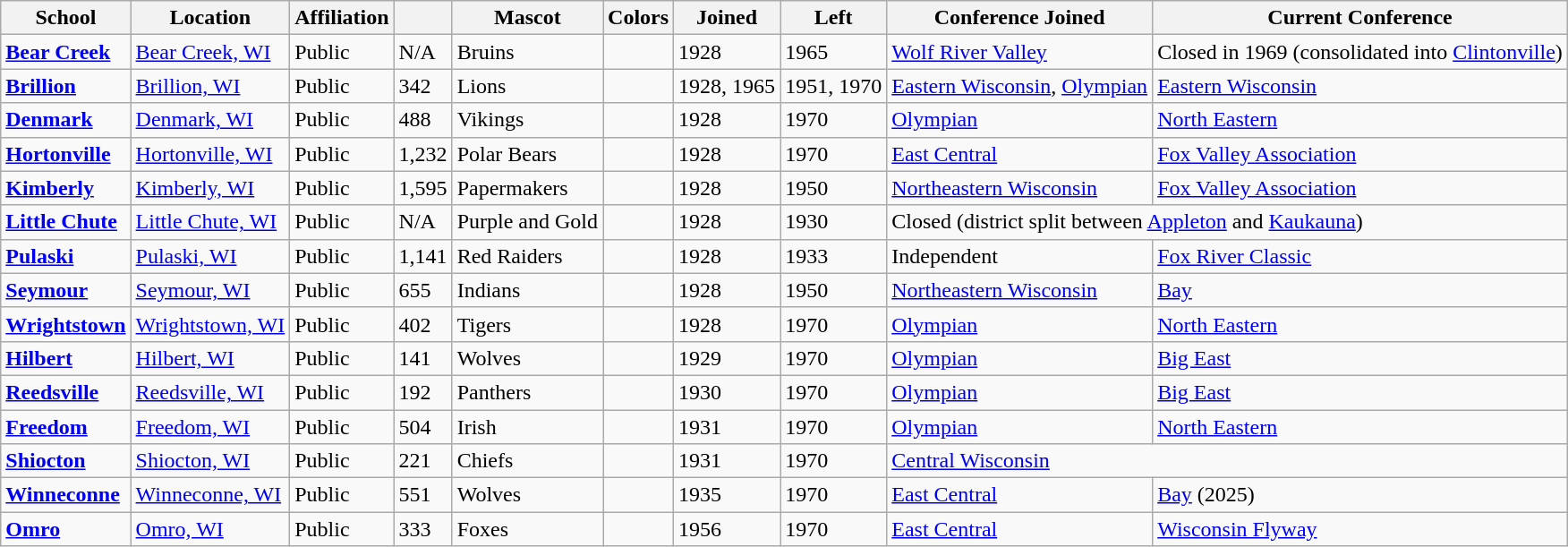<table class="wikitable sortable">
<tr>
<th>School</th>
<th>Location</th>
<th>Affiliation</th>
<th></th>
<th>Mascot</th>
<th>Colors</th>
<th>Joined</th>
<th>Left</th>
<th>Conference Joined</th>
<th>Current Conference</th>
</tr>
<tr>
<td><a href='#'><strong>Bear Creek</strong></a></td>
<td><a href='#'>Bear Creek, WI</a></td>
<td>Public</td>
<td>N/A</td>
<td>Bruins</td>
<td> </td>
<td>1928</td>
<td>1965</td>
<td><a href='#'>Wolf River Valley</a></td>
<td>Closed in 1969 (consolidated into <a href='#'>Clintonville</a>)</td>
</tr>
<tr>
<td><a href='#'><strong>Brillion</strong></a></td>
<td><a href='#'>Brillion, WI</a></td>
<td>Public</td>
<td>342</td>
<td>Lions</td>
<td> </td>
<td>1928, 1965</td>
<td>1951, 1970</td>
<td><a href='#'>Eastern Wisconsin</a>, <a href='#'>Olympian</a></td>
<td><a href='#'>Eastern Wisconsin</a></td>
</tr>
<tr>
<td><a href='#'><strong>Denmark</strong></a></td>
<td><a href='#'>Denmark, WI</a></td>
<td>Public</td>
<td>488</td>
<td>Vikings</td>
<td> </td>
<td>1928</td>
<td>1970</td>
<td><a href='#'>Olympian</a></td>
<td><a href='#'>North Eastern</a></td>
</tr>
<tr>
<td><a href='#'><strong>Hortonville</strong></a></td>
<td><a href='#'>Hortonville, WI</a></td>
<td>Public</td>
<td>1,232</td>
<td>Polar Bears</td>
<td> </td>
<td>1928</td>
<td>1970</td>
<td><a href='#'>East Central</a></td>
<td><a href='#'>Fox Valley Association</a></td>
</tr>
<tr>
<td><a href='#'><strong>Kimberly</strong></a></td>
<td><a href='#'>Kimberly, WI</a></td>
<td>Public</td>
<td>1,595</td>
<td>Papermakers</td>
<td> </td>
<td>1928</td>
<td>1950</td>
<td><a href='#'>Northeastern Wisconsin</a></td>
<td><a href='#'>Fox Valley Association</a></td>
</tr>
<tr>
<td><a href='#'><strong>Little Chute</strong></a></td>
<td><a href='#'>Little Chute, WI</a></td>
<td>Public</td>
<td>N/A</td>
<td>Purple and Gold</td>
<td> </td>
<td>1928</td>
<td>1930</td>
<td colspan="2">Closed (district split between <a href='#'>Appleton</a> and <a href='#'>Kaukauna</a>)</td>
</tr>
<tr>
<td><a href='#'><strong>Pulaski</strong></a></td>
<td><a href='#'>Pulaski, WI</a></td>
<td>Public</td>
<td>1,141</td>
<td>Red Raiders</td>
<td> </td>
<td>1928</td>
<td>1933</td>
<td>Independent</td>
<td><a href='#'>Fox River Classic</a></td>
</tr>
<tr>
<td><a href='#'><strong>Seymour</strong></a></td>
<td><a href='#'>Seymour, WI</a></td>
<td>Public</td>
<td>655</td>
<td>Indians</td>
<td> </td>
<td>1928</td>
<td>1950</td>
<td><a href='#'>Northeastern Wisconsin</a></td>
<td><a href='#'>Bay</a></td>
</tr>
<tr>
<td><a href='#'><strong>Wrightstown</strong></a></td>
<td><a href='#'>Wrightstown, WI</a></td>
<td>Public</td>
<td>402</td>
<td>Tigers</td>
<td> </td>
<td>1928</td>
<td>1970</td>
<td><a href='#'>Olympian</a></td>
<td><a href='#'>North Eastern</a></td>
</tr>
<tr>
<td><a href='#'><strong>Hilbert</strong></a></td>
<td><a href='#'>Hilbert, WI</a></td>
<td>Public</td>
<td>141</td>
<td>Wolves</td>
<td> </td>
<td>1929</td>
<td>1970</td>
<td><a href='#'>Olympian</a></td>
<td><a href='#'>Big East</a></td>
</tr>
<tr>
<td><a href='#'><strong>Reedsville</strong></a></td>
<td><a href='#'>Reedsville, WI</a></td>
<td>Public</td>
<td>192</td>
<td>Panthers</td>
<td> </td>
<td>1930</td>
<td>1970</td>
<td><a href='#'>Olympian</a></td>
<td><a href='#'>Big East</a></td>
</tr>
<tr>
<td><a href='#'><strong>Freedom</strong></a></td>
<td><a href='#'>Freedom, WI</a></td>
<td>Public</td>
<td>504</td>
<td>Irish</td>
<td> </td>
<td>1931</td>
<td>1970</td>
<td><a href='#'>Olympian</a></td>
<td><a href='#'>North Eastern</a></td>
</tr>
<tr>
<td><a href='#'><strong>Shiocton</strong></a></td>
<td><a href='#'>Shiocton, WI</a></td>
<td>Public</td>
<td>221</td>
<td>Chiefs</td>
<td> </td>
<td>1931</td>
<td>1970</td>
<td colspan="2"><a href='#'>Central Wisconsin</a></td>
</tr>
<tr>
<td><a href='#'><strong>Winneconne</strong></a></td>
<td><a href='#'>Winneconne, WI</a></td>
<td>Public</td>
<td>551</td>
<td>Wolves</td>
<td> </td>
<td>1935</td>
<td>1970</td>
<td><a href='#'>East Central</a></td>
<td><a href='#'>Bay</a> (2025)</td>
</tr>
<tr>
<td><a href='#'><strong>Omro</strong></a></td>
<td><a href='#'>Omro, WI</a></td>
<td>Public</td>
<td>333</td>
<td>Foxes</td>
<td> </td>
<td>1956</td>
<td>1970</td>
<td><a href='#'>East Central</a></td>
<td><a href='#'>Wisconsin Flyway</a></td>
</tr>
</table>
